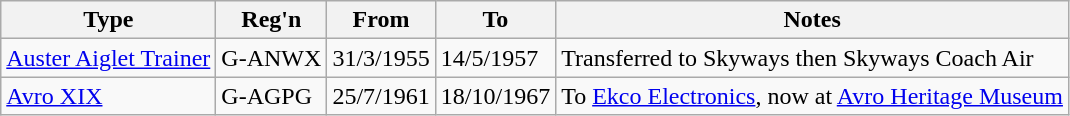<table class="wikitable">
<tr>
<th>Type</th>
<th>Reg'n</th>
<th>From</th>
<th>To</th>
<th>Notes</th>
</tr>
<tr>
<td><a href='#'>Auster Aiglet Trainer</a></td>
<td>G-ANWX</td>
<td>31/3/1955</td>
<td>14/5/1957</td>
<td>Transferred to Skyways then Skyways Coach Air</td>
</tr>
<tr>
<td><a href='#'>Avro XIX</a></td>
<td>G-AGPG</td>
<td>25/7/1961</td>
<td>18/10/1967</td>
<td>To <a href='#'>Ekco Electronics</a>, now at <a href='#'>Avro Heritage Museum</a></td>
</tr>
</table>
